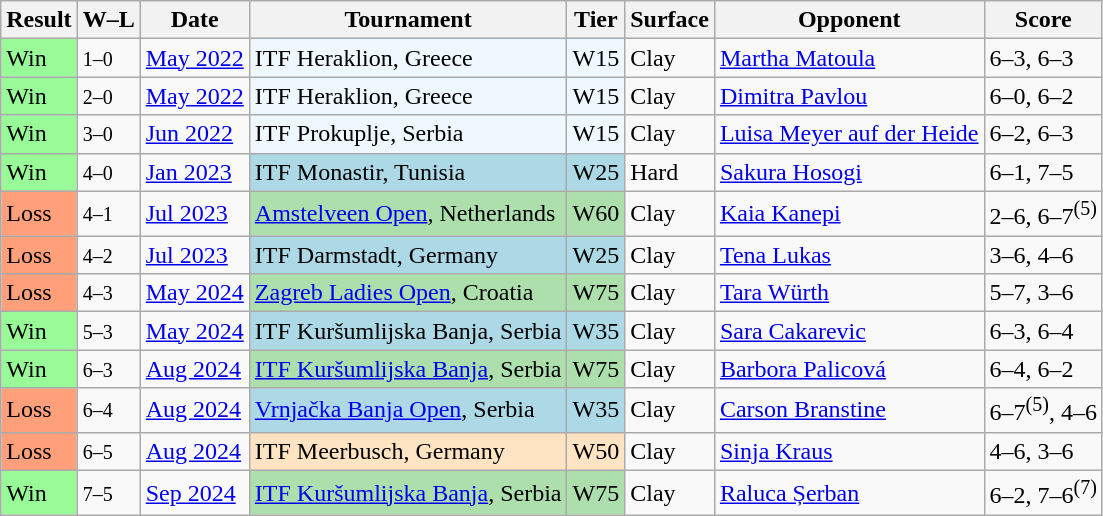<table class="sortable wikitable">
<tr>
<th>Result</th>
<th class="unsortable">W–L</th>
<th>Date</th>
<th>Tournament</th>
<th>Tier</th>
<th>Surface</th>
<th>Opponent</th>
<th class="unsortable">Score</th>
</tr>
<tr>
<td style="background:#98fb98;">Win</td>
<td><small>1–0</small></td>
<td><a href='#'>May 2022</a></td>
<td style="background:#f0f8ff;">ITF Heraklion, Greece</td>
<td style="background:#f0f8ff;">W15</td>
<td>Clay</td>
<td> <a href='#'>Martha Matoula</a></td>
<td>6–3, 6–3</td>
</tr>
<tr>
<td style="background:#98fb98;">Win</td>
<td><small>2–0</small></td>
<td><a href='#'>May 2022</a></td>
<td style="background:#f0f8ff;">ITF Heraklion, Greece</td>
<td style="background:#f0f8ff;">W15</td>
<td>Clay</td>
<td> <a href='#'>Dimitra Pavlou</a></td>
<td>6–0, 6–2</td>
</tr>
<tr>
<td style="background:#98fb98;">Win</td>
<td><small>3–0</small></td>
<td><a href='#'>Jun 2022</a></td>
<td style="background:#f0f8ff;">ITF Prokuplje, Serbia</td>
<td style="background:#f0f8ff;">W15</td>
<td>Clay</td>
<td> <a href='#'>Luisa Meyer auf der Heide</a></td>
<td>6–2, 6–3</td>
</tr>
<tr>
<td style="background:#98fb98;">Win</td>
<td><small>4–0</small></td>
<td><a href='#'>Jan 2023</a></td>
<td style="background:lightblue;">ITF Monastir, Tunisia</td>
<td style="background:lightblue;">W25</td>
<td>Hard</td>
<td> <a href='#'>Sakura Hosogi</a></td>
<td>6–1, 7–5</td>
</tr>
<tr>
<td style="background:#ffa07a;">Loss</td>
<td><small>4–1</small></td>
<td><a href='#'>Jul 2023</a></td>
<td style="background:#addfad;"><a href='#'>Amstelveen Open</a>, Netherlands</td>
<td style="background:#addfad;">W60</td>
<td>Clay</td>
<td> <a href='#'>Kaia Kanepi</a></td>
<td>2–6, 6–7<sup>(5)</sup></td>
</tr>
<tr>
<td style="background:#ffa07a;">Loss</td>
<td><small>4–2</small></td>
<td><a href='#'>Jul 2023</a></td>
<td style="background:lightblue;">ITF Darmstadt, Germany</td>
<td style="background:lightblue;">W25</td>
<td>Clay</td>
<td> <a href='#'>Tena Lukas</a></td>
<td>3–6, 4–6</td>
</tr>
<tr>
<td style="background:#ffa07a;">Loss</td>
<td><small>4–3</small></td>
<td><a href='#'>May 2024</a></td>
<td style="background:#addfad;"><a href='#'>Zagreb Ladies Open</a>, Croatia</td>
<td style="background:#addfad;">W75</td>
<td>Clay</td>
<td> <a href='#'>Tara Würth</a></td>
<td>5–7, 3–6</td>
</tr>
<tr>
<td style="background:#98fb98;">Win</td>
<td><small>5–3</small></td>
<td><a href='#'>May 2024</a></td>
<td style="background:lightblue;">ITF Kuršumlijska Banja, Serbia</td>
<td style="background:lightblue;">W35</td>
<td>Clay</td>
<td> <a href='#'>Sara Cakarevic</a></td>
<td>6–3, 6–4</td>
</tr>
<tr>
<td style="background:#98fb98;">Win</td>
<td><small>6–3</small></td>
<td><a href='#'>Aug 2024</a></td>
<td style="background:#addfad;"><a href='#'>ITF Kuršumlijska Banja</a>, Serbia</td>
<td style="background:#addfad;">W75</td>
<td>Clay</td>
<td> <a href='#'>Barbora Palicová</a></td>
<td>6–4, 6–2</td>
</tr>
<tr>
<td style="background:#ffa07a;">Loss</td>
<td><small>6–4</small></td>
<td><a href='#'>Aug 2024</a></td>
<td style="background:lightblue;"><a href='#'>Vrnjačka Banja Open</a>, Serbia</td>
<td style="background:lightblue;">W35</td>
<td>Clay</td>
<td> <a href='#'>Carson Branstine</a></td>
<td>6–7<sup>(5)</sup>, 4–6</td>
</tr>
<tr>
<td style="background:#ffa07a;">Loss</td>
<td><small>6–5</small></td>
<td><a href='#'>Aug 2024</a></td>
<td style="background:#ffe4c4;">ITF Meerbusch, Germany</td>
<td style="background:#ffe4c4;">W50</td>
<td>Clay</td>
<td> <a href='#'>Sinja Kraus</a></td>
<td>4–6, 3–6</td>
</tr>
<tr>
<td style="background:#98fb98;">Win</td>
<td><small>7–5</small></td>
<td><a href='#'>Sep 2024</a></td>
<td style="background:#addfad;"><a href='#'>ITF Kuršumlijska Banja</a>, Serbia</td>
<td style="background:#addfad;">W75</td>
<td>Clay</td>
<td> <a href='#'>Raluca Șerban</a></td>
<td>6–2, 7–6<sup>(7)</sup></td>
</tr>
</table>
